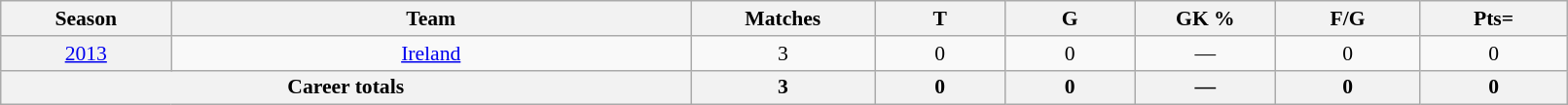<table class="wikitable sortable"  style="font-size:90%; text-align:center; width:85%;">
<tr>
<th width=2%>Season</th>
<th width=8%>Team</th>
<th width=2%>Matches</th>
<th width=2%>T</th>
<th width=2%>G</th>
<th width=2%>GK %</th>
<th width=2%>F/G</th>
<th width=2%>Pts=</th>
</tr>
<tr>
<th scope="row" style="text-align:center; font-weight:normal"><a href='#'>2013</a></th>
<td style="text-align:center;"><a href='#'>Ireland</a></td>
<td>3</td>
<td>0</td>
<td>0</td>
<td>—</td>
<td>0</td>
<td>0</td>
</tr>
<tr class="sortbottom">
<th colspan=2>Career totals</th>
<th>3</th>
<th>0</th>
<th>0</th>
<th>—</th>
<th>0</th>
<th>0</th>
</tr>
</table>
